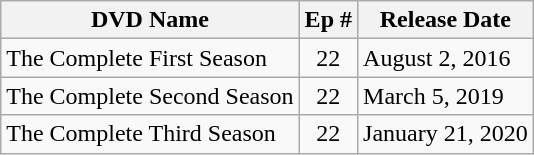<table class="wikitable">
<tr>
<th>DVD Name</th>
<th>Ep #</th>
<th>Release Date</th>
</tr>
<tr>
<td>The Complete First Season</td>
<td align="center">22</td>
<td>August 2, 2016</td>
</tr>
<tr>
<td>The Complete Second Season</td>
<td align="center">22</td>
<td>March 5, 2019</td>
</tr>
<tr>
<td>The Complete Third Season</td>
<td align="center">22</td>
<td>January 21, 2020</td>
</tr>
</table>
